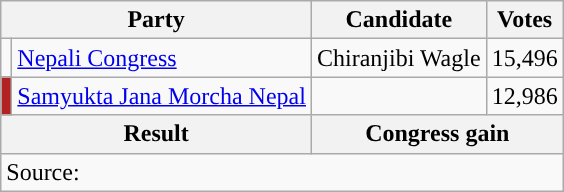<table class="wikitable">
<tr>
<th colspan="2">Party</th>
<th>Candidate</th>
<th>Votes</th>
</tr>
<tr>
<td style="background-color:"></td>
<td><a href='#'>Nepali Congress</a></td>
<td>Chiranjibi Wagle</td>
<td>15,496</td>
</tr>
<tr>
<td style="background-color:firebrick"></td>
<td><a href='#'>Samyukta Jana Morcha Nepal</a></td>
<td></td>
<td>12,986</td>
</tr>
<tr>
<th colspan="2">Result</th>
<th colspan="2">Congress gain</th>
</tr>
<tr>
<td colspan="4">Source: </td>
</tr>
</table>
